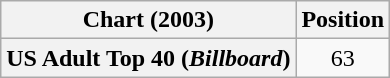<table class="wikitable plainrowheaders" style="text-align:center">
<tr>
<th scope="col">Chart (2003)</th>
<th scope="col">Position</th>
</tr>
<tr>
<th scope="row">US Adult Top 40 (<em>Billboard</em>)</th>
<td>63</td>
</tr>
</table>
